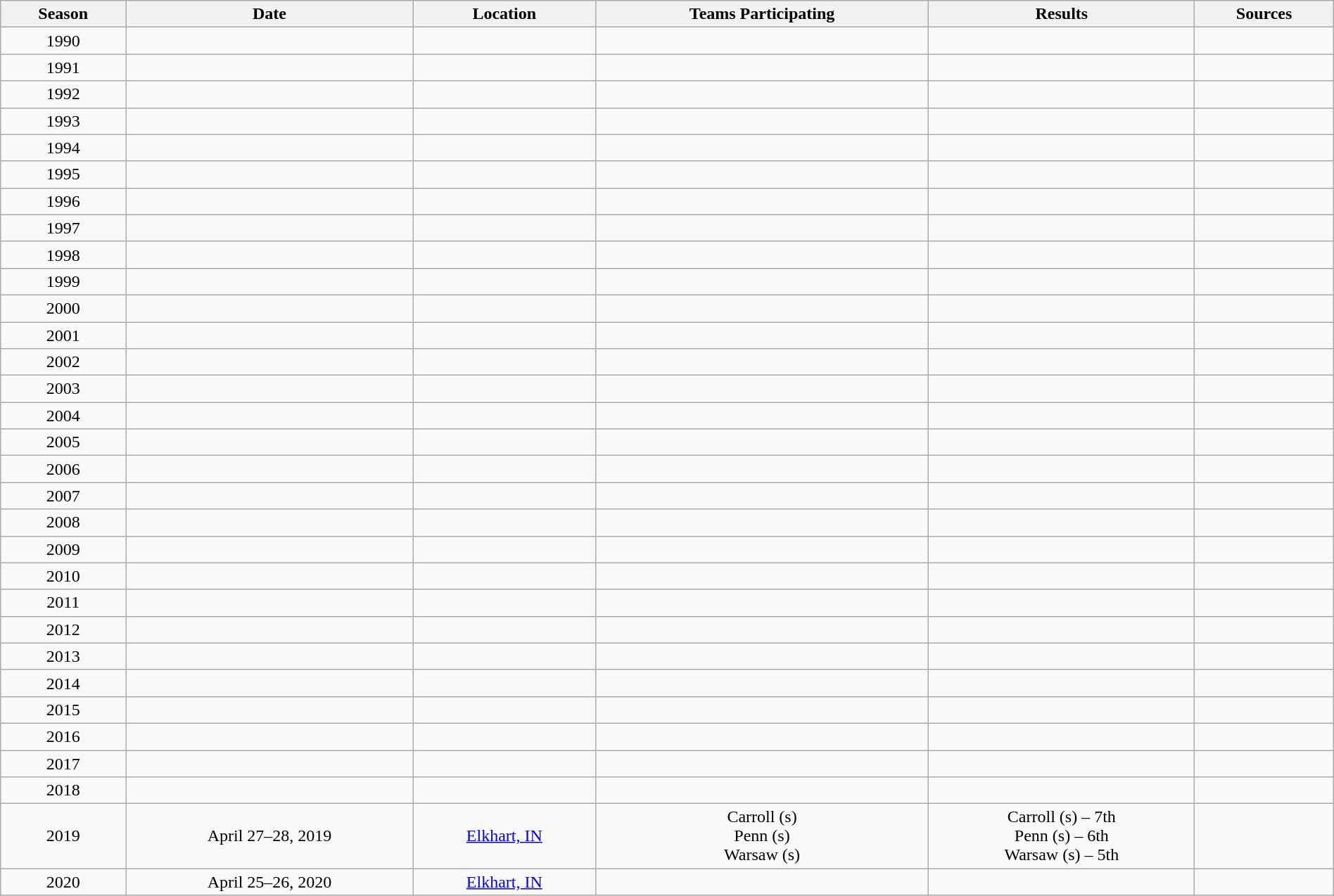<table class="wikitable" style="width:100%;">
<tr>
<th>Season</th>
<th>Date</th>
<th>Location</th>
<th>Teams Participating</th>
<th>Results</th>
<th>Sources</th>
</tr>
<tr>
<td align=center>1990</td>
<td align=center></td>
<td align=center></td>
<td align=center></td>
<td align=center></td>
<td align=center></td>
</tr>
<tr>
<td align=center>1991</td>
<td align=center></td>
<td align=center></td>
<td align=center></td>
<td align=center></td>
<td align=center></td>
</tr>
<tr>
<td align=center>1992</td>
<td align=center></td>
<td align=center></td>
<td align=center></td>
<td align=center></td>
</tr>
<tr>
<td align=center>1993</td>
<td align=center></td>
<td align=center></td>
<td align=center></td>
<td align=center></td>
<td align=center></td>
</tr>
<tr>
<td align=center>1994</td>
<td align=center></td>
<td align=center></td>
<td align=center></td>
<td align=center></td>
<td align=center></td>
</tr>
<tr>
<td align=center>1995</td>
<td align=center></td>
<td align=center></td>
<td align=center></td>
<td align=center></td>
<td align=center></td>
</tr>
<tr>
<td align=center>1996</td>
<td align=center></td>
<td align=center></td>
<td align=center></td>
<td align=center></td>
<td align=center></td>
</tr>
<tr>
<td align=center>1997</td>
<td align=center></td>
<td align=center></td>
<td align=center></td>
<td align=center></td>
<td align=center></td>
</tr>
<tr>
<td align=center>1998</td>
<td align=center></td>
<td align=center></td>
<td align=center></td>
<td align=center></td>
<td align=center></td>
</tr>
<tr>
<td align=center>1999</td>
<td align=center></td>
<td align=center></td>
<td align=center></td>
<td align=center></td>
<td align=center></td>
</tr>
<tr>
<td align=center>2000</td>
<td align=center></td>
<td align=center></td>
<td align=center></td>
<td align=center></td>
<td align=center></td>
</tr>
<tr>
<td align=center>2001</td>
<td align=center></td>
<td align=center></td>
<td align=center></td>
<td align=center></td>
<td align=center></td>
</tr>
<tr>
<td align=center>2002</td>
<td align=center></td>
<td align=center></td>
<td align=center></td>
<td align=center></td>
<td align=center></td>
</tr>
<tr>
<td align=center>2003</td>
<td align=center></td>
<td align=center></td>
<td align=center></td>
<td align=center></td>
<td align=center></td>
</tr>
<tr>
<td align=center>2004</td>
<td align=center></td>
<td align=center></td>
<td align=center></td>
<td align=center></td>
<td align=center></td>
</tr>
<tr>
<td align=center>2005</td>
<td align=center></td>
<td align=center></td>
<td align=center></td>
<td align=center></td>
<td align=center></td>
</tr>
<tr>
<td align=center>2006</td>
<td align=center></td>
<td align=center></td>
<td align=center></td>
<td align=center></td>
<td align=center></td>
</tr>
<tr>
<td align=center>2007</td>
<td align=center></td>
<td align=center></td>
<td align=center></td>
<td align=center></td>
<td align=center></td>
</tr>
<tr>
<td align=center>2008</td>
<td align=center></td>
<td align=center></td>
<td align=center></td>
<td align=center></td>
<td align=center></td>
</tr>
<tr>
<td align=center>2009</td>
<td align=center></td>
<td align=center></td>
<td align=center></td>
<td align=center></td>
<td align=center></td>
</tr>
<tr>
<td align=center>2010</td>
<td align=center></td>
<td align=center></td>
<td align=center></td>
<td align=center></td>
<td align=center></td>
</tr>
<tr>
<td align=center>2011</td>
<td align=center></td>
<td align=center></td>
<td align=center></td>
<td align=center></td>
<td align=center></td>
</tr>
<tr>
<td align=center>2012</td>
<td align=center></td>
<td align=center></td>
<td align=center></td>
<td align=center></td>
<td align=center></td>
</tr>
<tr>
<td align=center>2013</td>
<td align=center></td>
<td align=center></td>
<td align=center></td>
<td align=center></td>
<td align=center></td>
</tr>
<tr>
<td align=center>2014</td>
<td align=center></td>
<td align=center></td>
<td align=center></td>
<td align=center></td>
<td align=center></td>
</tr>
<tr>
<td align=center>2015</td>
<td align=center></td>
<td align=center></td>
<td align=center></td>
<td align=center></td>
<td align=center></td>
</tr>
<tr>
<td align=center>2016</td>
<td align=center></td>
<td align=center></td>
<td align=center></td>
<td align=center></td>
<td align=center></td>
</tr>
<tr>
<td align=center>2017</td>
<td align=center></td>
<td align=center></td>
<td align=center></td>
<td align=center></td>
<td align=center></td>
</tr>
<tr>
<td align=center>2018</td>
<td align=center></td>
<td align=center></td>
<td align=center></td>
<td align=center></td>
<td align=center></td>
</tr>
<tr>
<td align=center>2019</td>
<td align=center>April 27–28, 2019</td>
<td align=center><a href='#'>Elkhart, IN</a></td>
<td align=center>Carroll (s)<br>Penn (s)<br>Warsaw (s)</td>
<td align=center>Carroll (s) – 7th<br>Penn (s) – 6th<br>Warsaw (s) – 5th</td>
<td align=center></td>
</tr>
<tr>
<td align=center>2020</td>
<td align=center>April 25–26, 2020</td>
<td align=center><a href='#'>Elkhart, IN</a></td>
<td align=center></td>
<td align=center></td>
<td align=center></td>
</tr>
</table>
